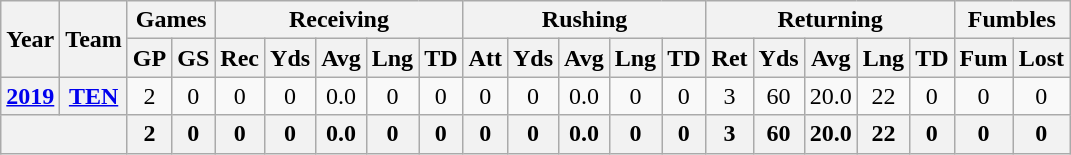<table class="wikitable" style="text-align: center;">
<tr>
<th rowspan="2">Year</th>
<th rowspan="2">Team</th>
<th colspan="2">Games</th>
<th colspan="5">Receiving</th>
<th colspan="5">Rushing</th>
<th colspan="5">Returning</th>
<th colspan="2">Fumbles</th>
</tr>
<tr>
<th>GP</th>
<th>GS</th>
<th>Rec</th>
<th>Yds</th>
<th>Avg</th>
<th>Lng</th>
<th>TD</th>
<th>Att</th>
<th>Yds</th>
<th>Avg</th>
<th>Lng</th>
<th>TD</th>
<th>Ret</th>
<th>Yds</th>
<th>Avg</th>
<th>Lng</th>
<th>TD</th>
<th>Fum</th>
<th>Lost</th>
</tr>
<tr>
<th><a href='#'>2019</a></th>
<th><a href='#'>TEN</a></th>
<td>2</td>
<td>0</td>
<td>0</td>
<td>0</td>
<td>0.0</td>
<td>0</td>
<td>0</td>
<td>0</td>
<td>0</td>
<td>0.0</td>
<td>0</td>
<td>0</td>
<td>3</td>
<td>60</td>
<td>20.0</td>
<td>22</td>
<td>0</td>
<td>0</td>
<td>0</td>
</tr>
<tr>
<th colspan="2"></th>
<th>2</th>
<th>0</th>
<th>0</th>
<th>0</th>
<th>0.0</th>
<th>0</th>
<th>0</th>
<th>0</th>
<th>0</th>
<th>0.0</th>
<th>0</th>
<th>0</th>
<th>3</th>
<th>60</th>
<th>20.0</th>
<th>22</th>
<th>0</th>
<th>0</th>
<th>0</th>
</tr>
</table>
